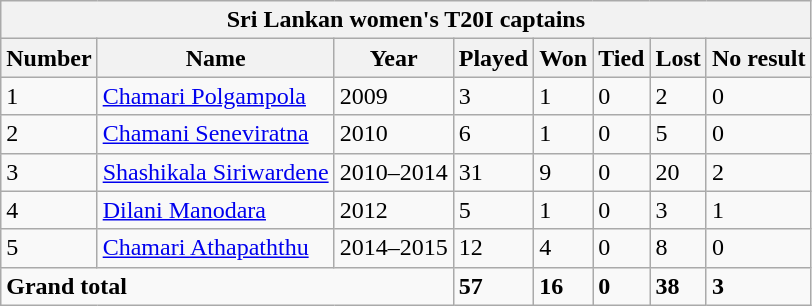<table class="wikitable">
<tr>
<th bgcolor="#efefef" colspan=8>Sri Lankan women's T20I captains</th>
</tr>
<tr bgcolor="#efefef">
<th>Number</th>
<th>Name</th>
<th>Year</th>
<th>Played</th>
<th>Won</th>
<th>Tied</th>
<th>Lost</th>
<th>No result</th>
</tr>
<tr>
<td>1</td>
<td><a href='#'>Chamari Polgampola</a></td>
<td>2009</td>
<td>3</td>
<td>1</td>
<td>0</td>
<td>2</td>
<td>0</td>
</tr>
<tr>
<td>2</td>
<td><a href='#'>Chamani Seneviratna</a></td>
<td>2010</td>
<td>6</td>
<td>1</td>
<td>0</td>
<td>5</td>
<td>0</td>
</tr>
<tr>
<td>3</td>
<td><a href='#'>Shashikala Siriwardene</a></td>
<td>2010–2014</td>
<td>31</td>
<td>9</td>
<td>0</td>
<td>20</td>
<td>2</td>
</tr>
<tr>
<td>4</td>
<td><a href='#'>Dilani Manodara</a></td>
<td>2012</td>
<td>5</td>
<td>1</td>
<td>0</td>
<td>3</td>
<td>1</td>
</tr>
<tr>
<td>5</td>
<td><a href='#'>Chamari Athapaththu</a></td>
<td>2014–2015</td>
<td>12</td>
<td>4</td>
<td>0</td>
<td>8</td>
<td>0</td>
</tr>
<tr>
<td colspan=3><strong>Grand total</strong></td>
<td><strong>57</strong></td>
<td><strong>16</strong></td>
<td><strong>0</strong></td>
<td><strong>38</strong></td>
<td><strong>3</strong></td>
</tr>
</table>
